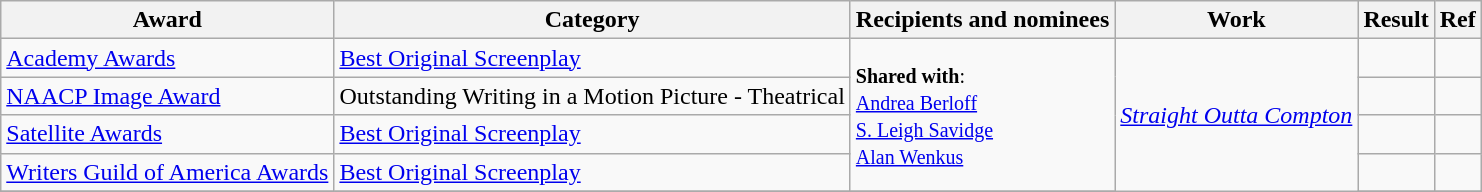<table class="wikitable sortable">
<tr>
<th>Award</th>
<th>Category</th>
<th>Recipients and nominees</th>
<th>Work</th>
<th>Result</th>
<th>Ref</th>
</tr>
<tr>
<td><a href='#'>Academy Awards</a></td>
<td><a href='#'>Best Original Screenplay</a></td>
<td rowspan="4"><small><strong>Shared with</strong>: <br><a href='#'>Andrea Berloff</a><br><a href='#'>S. Leigh Savidge</a><br><a href='#'>Alan Wenkus</a></small></td>
<td rowspan="5"><em><a href='#'>Straight Outta Compton</a></em></td>
<td></td>
<td></td>
</tr>
<tr>
<td><a href='#'>NAACP Image Award</a></td>
<td>Outstanding Writing in a Motion Picture - Theatrical</td>
<td></td>
</tr>
<tr>
<td><a href='#'>Satellite Awards</a></td>
<td><a href='#'>Best Original Screenplay</a></td>
<td></td>
<td></td>
</tr>
<tr>
<td><a href='#'>Writers Guild of America Awards</a></td>
<td><a href='#'>Best Original Screenplay</a></td>
<td></td>
<td></td>
</tr>
<tr>
</tr>
</table>
